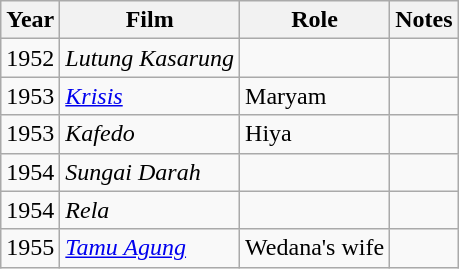<table class="wikitable">
<tr>
<th>Year</th>
<th>Film</th>
<th>Role</th>
<th>Notes</th>
</tr>
<tr>
<td>1952</td>
<td><em>Lutung Kasarung</em></td>
<td></td>
<td></td>
</tr>
<tr>
<td>1953</td>
<td><em><a href='#'>Krisis</a></em></td>
<td>Maryam</td>
<td></td>
</tr>
<tr>
<td>1953</td>
<td><em>Kafedo</em></td>
<td>Hiya</td>
<td></td>
</tr>
<tr>
<td>1954</td>
<td><em>Sungai Darah</em></td>
<td></td>
<td></td>
</tr>
<tr>
<td>1954</td>
<td><em>Rela</em></td>
<td></td>
<td></td>
</tr>
<tr>
<td>1955</td>
<td><em><a href='#'>Tamu Agung</a></em></td>
<td>Wedana's wife</td>
<td></td>
</tr>
</table>
